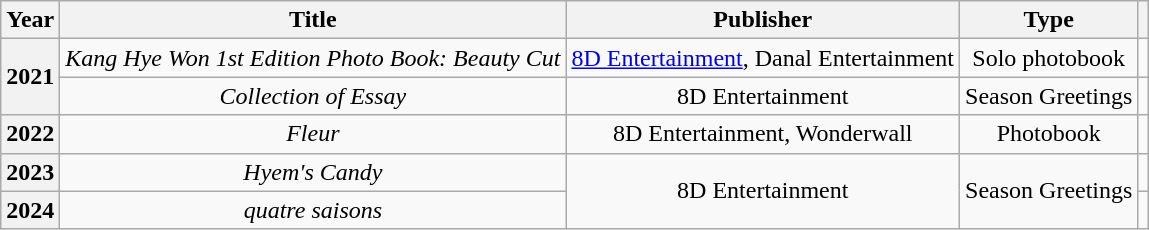<table class="wikitable plainrowheaders" style="text-align:center">
<tr>
<th scope="col">Year</th>
<th scope="col">Title</th>
<th scope="col">Publisher</th>
<th scope="col">Type</th>
<th scope="col"></th>
</tr>
<tr>
<th scope="row" rowspan="2">2021</th>
<td><em>Kang Hye Won 1st Edition Photo Book: Beauty Cut</em></td>
<td><a href='#'>8D Entertainment</a>, Danal Entertainment</td>
<td>Solo photobook</td>
<td></td>
</tr>
<tr>
<td><em>Collection of Essay</em></td>
<td>8D Entertainment</td>
<td>Season Greetings</td>
<td></td>
</tr>
<tr>
<th scope="row">2022</th>
<td><em>Fleur</em></td>
<td>8D Entertainment, Wonderwall</td>
<td>Photobook</td>
<td></td>
</tr>
<tr>
<th scope="row">2023</th>
<td><em>Hyem's Candy</em></td>
<td rowspan="2">8D Entertainment</td>
<td rowspan="2">Season Greetings</td>
<td></td>
</tr>
<tr>
<th scope="row">2024</th>
<td><em>quatre saisons</em></td>
<td></td>
</tr>
</table>
